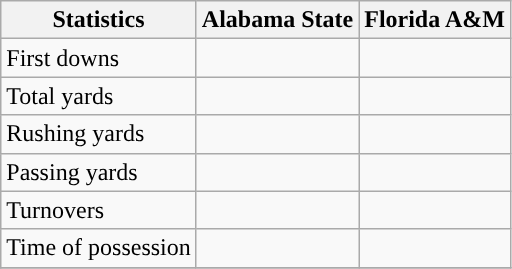<table class="wikitable">
<tr>
<th>Statistics</th>
<th>Alabama State</th>
<th>Florida A&M</th>
</tr>
<tr>
<td>First downs</td>
<td> </td>
<td> </td>
</tr>
<tr>
<td>Total yards</td>
<td> </td>
<td> </td>
</tr>
<tr>
<td>Rushing yards</td>
<td> </td>
<td> </td>
</tr>
<tr>
<td>Passing yards</td>
<td> </td>
<td> </td>
</tr>
<tr>
<td>Turnovers</td>
<td> </td>
<td> </td>
</tr>
<tr>
<td>Time of possession</td>
<td> </td>
<td> </td>
</tr>
<tr>
</tr>
</table>
